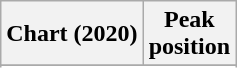<table class="wikitable sortable plainrowheaders" style="text-align:center">
<tr>
<th scope="col">Chart (2020)</th>
<th scope="col">Peak<br>position</th>
</tr>
<tr>
</tr>
<tr>
</tr>
<tr>
</tr>
</table>
